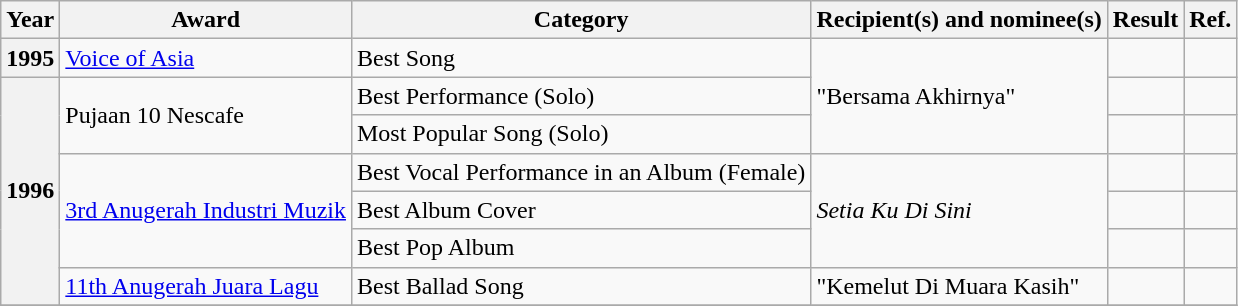<table class="wikitable sortable">
<tr>
<th scope="row">Year</th>
<th scope="row">Award</th>
<th scope="row">Category</th>
<th scope="col">Recipient(s) and nominee(s)</th>
<th scope="row">Result</th>
<th scope="row">Ref.</th>
</tr>
<tr>
<th scope="row">1995</th>
<td><a href='#'>Voice of Asia</a></td>
<td>Best Song</td>
<td rowspan="3">"Bersama Akhirnya"</td>
<td></td>
<td align="center"></td>
</tr>
<tr>
<th rowspan="6" scope="row">1996</th>
<td rowspan="2">Pujaan 10 Nescafe</td>
<td>Best Performance (Solo)</td>
<td></td>
<td align="center"></td>
</tr>
<tr>
<td>Most Popular Song (Solo)</td>
<td></td>
<td align="center"></td>
</tr>
<tr>
<td rowspan="3"><a href='#'>3rd Anugerah Industri Muzik</a></td>
<td>Best Vocal Performance in an Album (Female)</td>
<td rowspan="3"><em>Setia Ku Di Sini</em></td>
<td></td>
<td align="center"></td>
</tr>
<tr>
<td>Best Album Cover</td>
<td></td>
<td align="center"></td>
</tr>
<tr>
<td>Best Pop Album</td>
<td></td>
<td align="center"></td>
</tr>
<tr>
<td><a href='#'>11th Anugerah Juara Lagu</a></td>
<td>Best Ballad Song</td>
<td>"Kemelut Di Muara Kasih"</td>
<td></td>
<td align="center"></td>
</tr>
<tr>
</tr>
</table>
